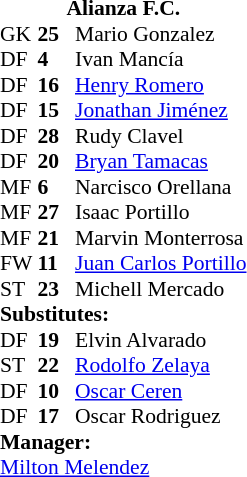<table style="font-size: 90%" cellspacing="0" cellpadding="0">
<tr>
<td colspan="5" style="padding-top: 0.6em; text-align:center"><strong>Alianza F.C.</strong></td>
</tr>
<tr>
<th width="25"></th>
<th width="25"></th>
</tr>
<tr>
<td>GK</td>
<td><strong>25</strong></td>
<td> Mario Gonzalez</td>
</tr>
<tr>
<td>DF</td>
<td><strong>4</strong></td>
<td> Ivan Mancía</td>
<td></td>
</tr>
<tr>
<td>DF</td>
<td><strong>16</strong></td>
<td> <a href='#'>Henry Romero</a></td>
</tr>
<tr>
<td>DF</td>
<td><strong>15</strong></td>
<td> <a href='#'>Jonathan Jiménez</a></td>
</tr>
<tr>
<td>DF</td>
<td><strong>28</strong></td>
<td> Rudy Clavel</td>
</tr>
<tr>
<td>DF</td>
<td><strong>20</strong></td>
<td> <a href='#'>Bryan Tamacas</a></td>
<td></td>
</tr>
<tr>
<td>MF</td>
<td><strong>6</strong></td>
<td> Narcisco Orellana</td>
</tr>
<tr>
<td>MF</td>
<td><strong>27</strong></td>
<td> Isaac Portillo</td>
<td></td>
</tr>
<tr>
<td>MF</td>
<td><strong>21</strong></td>
<td> Marvin Monterrosa</td>
<td></td>
</tr>
<tr>
<td>FW</td>
<td><strong>11</strong></td>
<td> <a href='#'>Juan Carlos Portillo</a></td>
<td></td>
</tr>
<tr>
<td>ST</td>
<td><strong>23</strong></td>
<td> Michell Mercado</td>
</tr>
<tr>
<td colspan=5><strong>Substitutes:</strong></td>
</tr>
<tr>
<td>DF</td>
<td><strong>19</strong></td>
<td> Elvin Alvarado</td>
<td></td>
<td></td>
</tr>
<tr>
<td>ST</td>
<td><strong>22</strong></td>
<td> <a href='#'>Rodolfo Zelaya</a></td>
<td></td>
<td></td>
</tr>
<tr>
<td>DF</td>
<td><strong>10</strong></td>
<td> <a href='#'>Oscar Ceren</a></td>
<td></td>
<td></td>
</tr>
<tr>
<td>DF</td>
<td><strong>17</strong></td>
<td> Oscar Rodriguez</td>
<td></td>
<td></td>
</tr>
<tr>
<td colspan=5><strong>Manager:</strong></td>
</tr>
<tr>
<td colspan=5> <a href='#'>Milton Melendez</a></td>
</tr>
</table>
